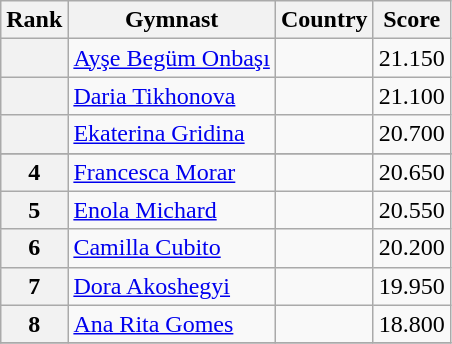<table class="wikitable sortable">
<tr>
<th>Rank</th>
<th>Gymnast</th>
<th>Country</th>
<th>Score</th>
</tr>
<tr>
<th></th>
<td><a href='#'>Ayşe Begüm Onbaşı</a></td>
<td></td>
<td>21.150</td>
</tr>
<tr>
<th></th>
<td><a href='#'>Daria Tikhonova</a></td>
<td></td>
<td>21.100</td>
</tr>
<tr>
<th></th>
<td><a href='#'>Ekaterina Gridina</a></td>
<td></td>
<td>20.700</td>
</tr>
<tr>
</tr>
<tr>
<th>4</th>
<td><a href='#'>Francesca Morar</a></td>
<td></td>
<td>20.650</td>
</tr>
<tr>
<th>5</th>
<td><a href='#'>Enola Michard</a></td>
<td></td>
<td>20.550</td>
</tr>
<tr>
<th>6</th>
<td><a href='#'>Camilla Cubito</a></td>
<td></td>
<td>20.200</td>
</tr>
<tr>
<th>7</th>
<td><a href='#'>Dora Akoshegyi</a></td>
<td></td>
<td>19.950</td>
</tr>
<tr>
<th>8</th>
<td><a href='#'>Ana Rita Gomes</a></td>
<td></td>
<td>18.800</td>
</tr>
<tr>
</tr>
</table>
